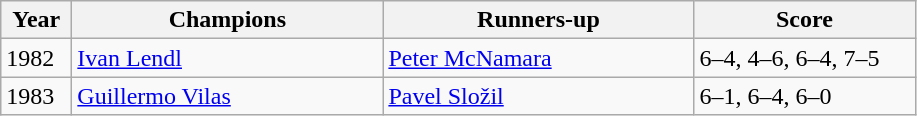<table class="wikitable">
<tr>
<th style="width:40px">Year</th>
<th style="width:200px">Champions</th>
<th style="width:200px">Runners-up</th>
<th style="width:140px" class="unsortable">Score</th>
</tr>
<tr>
<td>1982</td>
<td>  <a href='#'>Ivan Lendl</a></td>
<td>  <a href='#'>Peter McNamara</a></td>
<td>6–4, 4–6, 6–4, 7–5</td>
</tr>
<tr>
<td>1983</td>
<td>  <a href='#'>Guillermo Vilas</a></td>
<td>  <a href='#'>Pavel Složil</a></td>
<td>6–1, 6–4, 6–0</td>
</tr>
</table>
